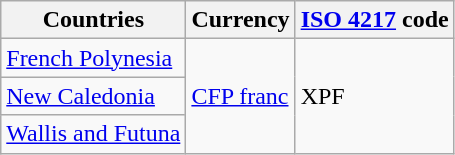<table class="wikitable sortable">
<tr>
<th>Countries</th>
<th>Currency</th>
<th><a href='#'>ISO 4217</a> code</th>
</tr>
<tr>
<td> <a href='#'>French Polynesia</a></td>
<td rowspan="3"><a href='#'>CFP franc</a></td>
<td rowspan="3">XPF</td>
</tr>
<tr>
<td> <a href='#'>New Caledonia</a></td>
</tr>
<tr>
<td> <a href='#'>Wallis and Futuna</a></td>
</tr>
</table>
